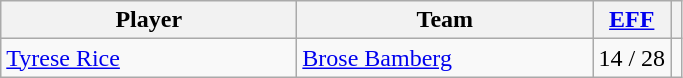<table class="wikitable sortable">
<tr>
<th width=190>Player</th>
<th width=190>Team</th>
<th><a href='#'>EFF</a></th>
<th></th>
</tr>
<tr>
<td> <a href='#'>Tyrese Rice</a></td>
<td> <a href='#'>Brose Bamberg</a></td>
<td style="text-align:center">14 / 28</td>
<td style="text-align:center"></td>
</tr>
</table>
